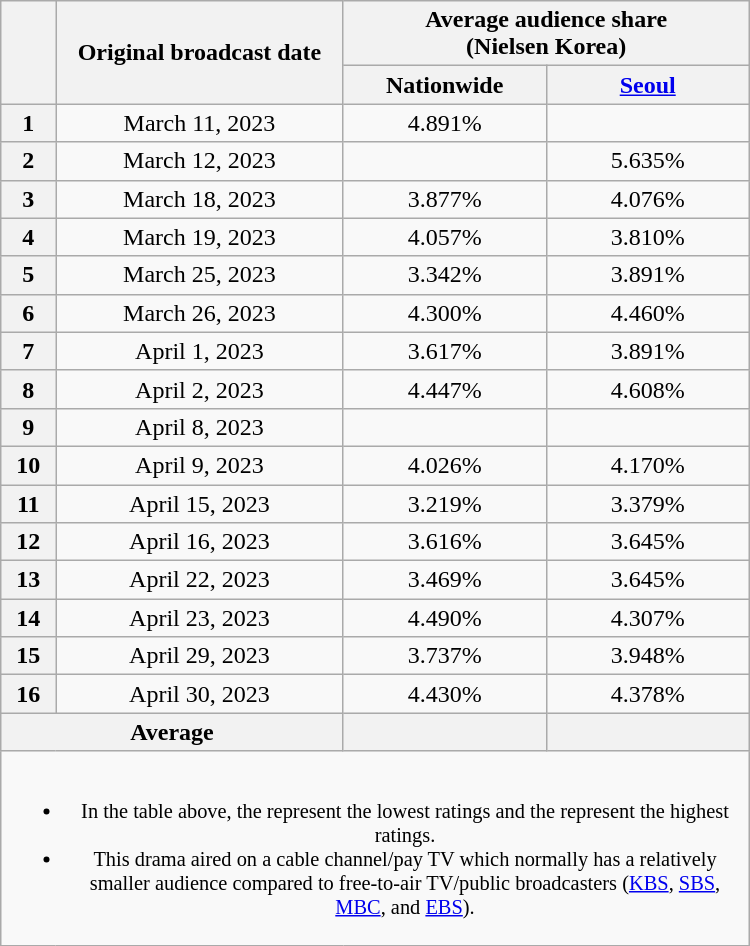<table class="wikitable" style="margin-left:auto; margin-right:auto; width:500px; text-align:center">
<tr>
<th scope="col" rowspan="2"></th>
<th scope="col" rowspan="2">Original broadcast date</th>
<th scope="col" colspan="2">Average audience share<br>(Nielsen Korea)</th>
</tr>
<tr>
<th scope="col" style="width:8em">Nationwide</th>
<th scope="col" style="width:8em"><a href='#'>Seoul</a></th>
</tr>
<tr>
<th scope="col">1</th>
<td>March 11, 2023</td>
<td>4.891% </td>
<td><strong></strong> </td>
</tr>
<tr>
<th scope="col">2</th>
<td>March 12, 2023</td>
<td><strong></strong> </td>
<td>5.635% </td>
</tr>
<tr>
<th scope="col">3</th>
<td>March 18, 2023</td>
<td>3.877% </td>
<td>4.076% </td>
</tr>
<tr>
<th scope="col">4</th>
<td>March 19, 2023</td>
<td>4.057% </td>
<td>3.810% </td>
</tr>
<tr>
<th scope="col">5</th>
<td>March 25, 2023</td>
<td>3.342% </td>
<td>3.891% </td>
</tr>
<tr>
<th scope="col">6</th>
<td>March 26, 2023</td>
<td>4.300% </td>
<td>4.460% </td>
</tr>
<tr>
<th scope="col">7</th>
<td>April 1, 2023</td>
<td>3.617% </td>
<td>3.891% </td>
</tr>
<tr>
<th scope="col">8</th>
<td>April 2, 2023</td>
<td>4.447% </td>
<td>4.608% </td>
</tr>
<tr>
<th scope="col">9</th>
<td>April 8, 2023</td>
<td><strong></strong> </td>
<td><strong></strong> </td>
</tr>
<tr>
<th scope="col">10</th>
<td>April 9, 2023</td>
<td>4.026% </td>
<td>4.170% </td>
</tr>
<tr>
<th scope="col">11</th>
<td>April 15, 2023</td>
<td>3.219% </td>
<td>3.379% </td>
</tr>
<tr>
<th scope="col">12</th>
<td>April 16, 2023</td>
<td>3.616% </td>
<td>3.645% </td>
</tr>
<tr>
<th scope="col">13</th>
<td>April 22, 2023</td>
<td>3.469% </td>
<td>3.645% </td>
</tr>
<tr>
<th scope="col">14</th>
<td>April 23, 2023</td>
<td>4.490% </td>
<td>4.307% </td>
</tr>
<tr>
<th scope="col">15</th>
<td>April 29, 2023</td>
<td>3.737% </td>
<td>3.948% </td>
</tr>
<tr>
<th scope="col">16</th>
<td>April 30, 2023</td>
<td>4.430% </td>
<td>4.378% </td>
</tr>
<tr>
<th scope="col" colspan="2">Average</th>
<th scope="col"></th>
<th scope="col"></th>
</tr>
<tr>
<td colspan="4" style="font-size:85%"><br><ul><li>In the table above, the <strong></strong> represent the lowest ratings and the <strong></strong> represent the highest ratings.</li><li>This drama aired on a cable channel/pay TV which normally has a relatively smaller audience compared to free-to-air TV/public broadcasters (<a href='#'>KBS</a>, <a href='#'>SBS</a>, <a href='#'>MBC</a>, and <a href='#'>EBS</a>).</li></ul></td>
</tr>
</table>
